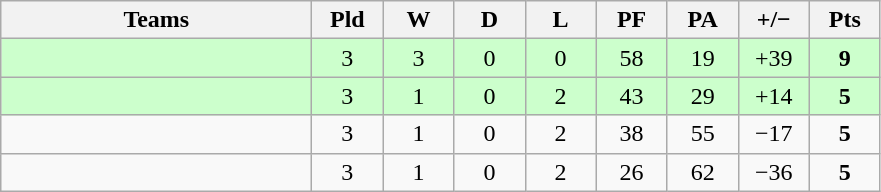<table class="wikitable" style="text-align: center;">
<tr>
<th width="200">Teams</th>
<th width="40">Pld</th>
<th width="40">W</th>
<th width="40">D</th>
<th width="40">L</th>
<th width="40">PF</th>
<th width="40">PA</th>
<th width="40">+/−</th>
<th width="40">Pts</th>
</tr>
<tr bgcolor=ccffcc>
<td align=left></td>
<td>3</td>
<td>3</td>
<td>0</td>
<td>0</td>
<td>58</td>
<td>19</td>
<td>+39</td>
<td><strong>9</strong></td>
</tr>
<tr bgcolor=ccffcc>
<td align=left></td>
<td>3</td>
<td>1</td>
<td>0</td>
<td>2</td>
<td>43</td>
<td>29</td>
<td>+14</td>
<td><strong>5</strong></td>
</tr>
<tr>
<td align=left></td>
<td>3</td>
<td>1</td>
<td>0</td>
<td>2</td>
<td>38</td>
<td>55</td>
<td>−17</td>
<td><strong>5</strong></td>
</tr>
<tr>
<td align=left></td>
<td>3</td>
<td>1</td>
<td>0</td>
<td>2</td>
<td>26</td>
<td>62</td>
<td>−36</td>
<td><strong>5</strong></td>
</tr>
</table>
